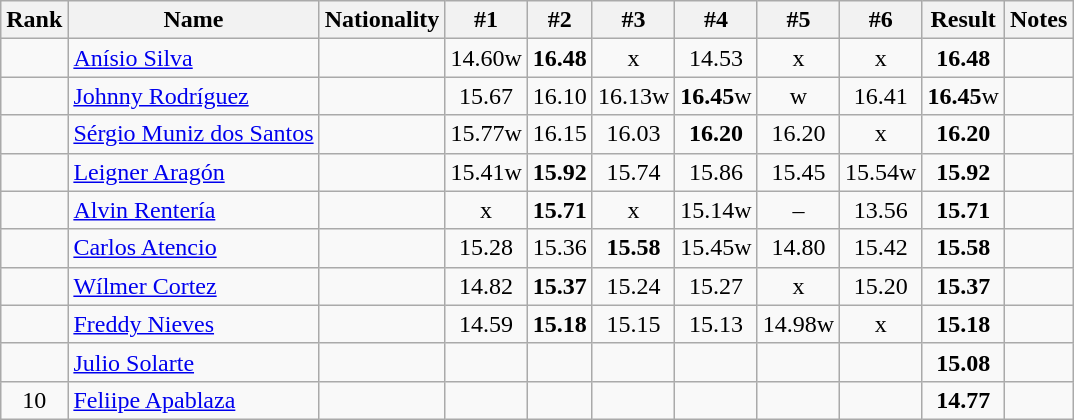<table class="wikitable sortable" style="text-align:center">
<tr>
<th>Rank</th>
<th>Name</th>
<th>Nationality</th>
<th>#1</th>
<th>#2</th>
<th>#3</th>
<th>#4</th>
<th>#5</th>
<th>#6</th>
<th>Result</th>
<th>Notes</th>
</tr>
<tr>
<td></td>
<td align=left><a href='#'>Anísio Silva</a></td>
<td align=left></td>
<td>14.60w</td>
<td><strong>16.48</strong></td>
<td>x</td>
<td>14.53</td>
<td>x</td>
<td>x</td>
<td><strong>16.48</strong></td>
<td></td>
</tr>
<tr>
<td></td>
<td align=left><a href='#'>Johnny Rodríguez</a></td>
<td align=left></td>
<td>15.67</td>
<td>16.10</td>
<td>16.13w</td>
<td><strong>16.45</strong>w</td>
<td>w</td>
<td>16.41</td>
<td><strong>16.45</strong>w</td>
<td></td>
</tr>
<tr>
<td></td>
<td align=left><a href='#'>Sérgio Muniz dos Santos</a></td>
<td align=left></td>
<td>15.77w</td>
<td>16.15</td>
<td>16.03</td>
<td><strong>16.20</strong></td>
<td>16.20</td>
<td>x</td>
<td><strong>16.20</strong></td>
<td></td>
</tr>
<tr>
<td></td>
<td align=left><a href='#'>Leigner Aragón</a></td>
<td align=left></td>
<td>15.41w</td>
<td><strong>15.92</strong></td>
<td>15.74</td>
<td>15.86</td>
<td>15.45</td>
<td>15.54w</td>
<td><strong>15.92</strong></td>
<td></td>
</tr>
<tr>
<td></td>
<td align=left><a href='#'>Alvin Rentería</a></td>
<td align=left></td>
<td>x</td>
<td><strong>15.71</strong></td>
<td>x</td>
<td>15.14w</td>
<td>–</td>
<td>13.56</td>
<td><strong>15.71</strong></td>
<td></td>
</tr>
<tr>
<td></td>
<td align=left><a href='#'>Carlos Atencio</a></td>
<td align=left></td>
<td>15.28</td>
<td>15.36</td>
<td><strong>15.58</strong></td>
<td>15.45w</td>
<td>14.80</td>
<td>15.42</td>
<td><strong>15.58</strong></td>
<td></td>
</tr>
<tr>
<td></td>
<td align=left><a href='#'>Wílmer Cortez</a></td>
<td align=left></td>
<td>14.82</td>
<td><strong>15.37</strong></td>
<td>15.24</td>
<td>15.27</td>
<td>x</td>
<td>15.20</td>
<td><strong>15.37</strong></td>
<td></td>
</tr>
<tr>
<td></td>
<td align=left><a href='#'>Freddy Nieves</a></td>
<td align=left></td>
<td>14.59</td>
<td><strong>15.18</strong></td>
<td>15.15</td>
<td>15.13</td>
<td>14.98w</td>
<td>x</td>
<td><strong>15.18</strong></td>
<td></td>
</tr>
<tr>
<td></td>
<td align=left><a href='#'>Julio Solarte</a></td>
<td align=left></td>
<td></td>
<td></td>
<td></td>
<td></td>
<td></td>
<td></td>
<td><strong>15.08</strong></td>
<td></td>
</tr>
<tr>
<td>10</td>
<td align=left><a href='#'>Feliipe Apablaza</a></td>
<td align=left></td>
<td></td>
<td></td>
<td></td>
<td></td>
<td></td>
<td></td>
<td><strong>14.77</strong></td>
<td></td>
</tr>
</table>
